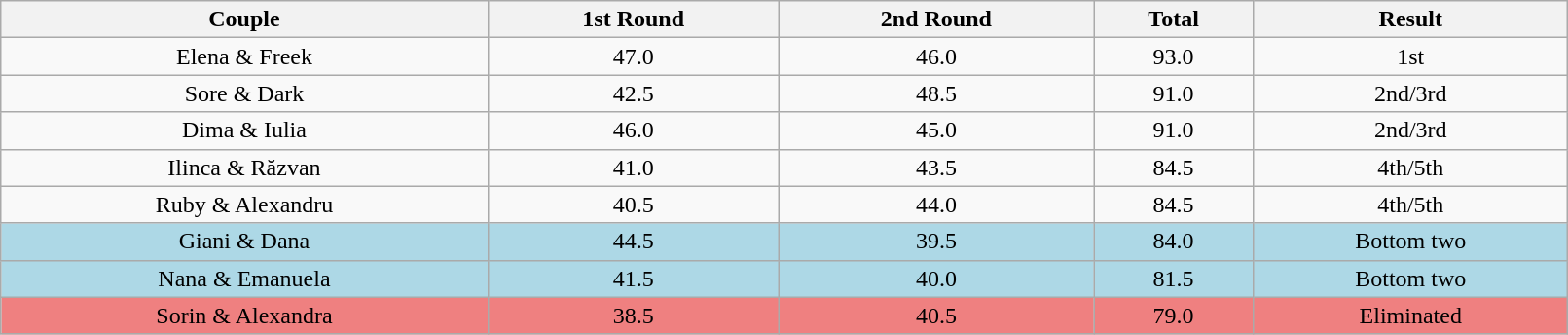<table class="wikitable" style="text-align: center; width:85%;">
<tr>
<th>Couple</th>
<th>1st Round</th>
<th>2nd Round</th>
<th>Total</th>
<th>Result</th>
</tr>
<tr>
<td>Elena & Freek</td>
<td>47.0</td>
<td>46.0</td>
<td>93.0</td>
<td>1st</td>
</tr>
<tr>
<td>Sore & Dark</td>
<td>42.5</td>
<td>48.5</td>
<td>91.0</td>
<td>2nd/3rd</td>
</tr>
<tr>
<td>Dima & Iulia</td>
<td>46.0</td>
<td>45.0</td>
<td>91.0</td>
<td>2nd/3rd</td>
</tr>
<tr>
<td>Ilinca & Răzvan</td>
<td>41.0</td>
<td>43.5</td>
<td>84.5</td>
<td>4th/5th</td>
</tr>
<tr>
<td>Ruby & Alexandru</td>
<td>40.5</td>
<td>44.0</td>
<td>84.5</td>
<td>4th/5th</td>
</tr>
<tr bgcolor=lightblue>
<td>Giani & Dana</td>
<td>44.5</td>
<td>39.5</td>
<td>84.0</td>
<td>Bottom two</td>
</tr>
<tr bgcolor=lightblue>
<td>Nana & Emanuela</td>
<td>41.5</td>
<td>40.0</td>
<td>81.5</td>
<td>Bottom two</td>
</tr>
<tr bgcolor=#EF8080>
<td>Sorin & Alexandra</td>
<td>38.5</td>
<td>40.5</td>
<td>79.0</td>
<td>Eliminated</td>
</tr>
</table>
